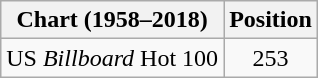<table class="wikitable">
<tr>
<th>Chart (1958–2018)</th>
<th>Position</th>
</tr>
<tr>
<td>US <em>Billboard</em> Hot 100</td>
<td style="text-align:center;">253</td>
</tr>
</table>
